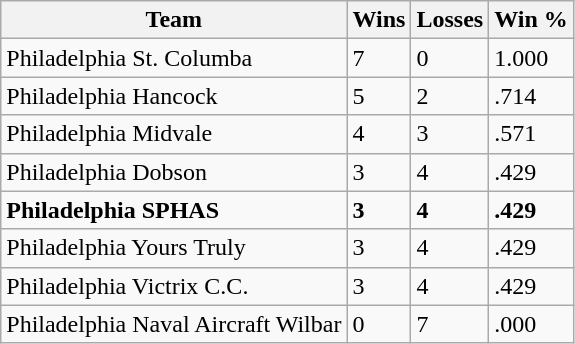<table class="wikitable">
<tr>
<th>Team</th>
<th>Wins</th>
<th>Losses</th>
<th>Win %</th>
</tr>
<tr>
<td>Philadelphia St. Columba</td>
<td>7</td>
<td>0</td>
<td>1.000</td>
</tr>
<tr>
<td>Philadelphia Hancock</td>
<td>5</td>
<td>2</td>
<td>.714</td>
</tr>
<tr>
<td>Philadelphia Midvale</td>
<td>4</td>
<td>3</td>
<td>.571</td>
</tr>
<tr>
<td>Philadelphia Dobson</td>
<td>3</td>
<td>4</td>
<td>.429</td>
</tr>
<tr>
<td><strong>Philadelphia SPHAS</strong></td>
<td><strong>3</strong></td>
<td><strong>4</strong></td>
<td><strong>.429</strong></td>
</tr>
<tr>
<td>Philadelphia Yours Truly</td>
<td>3</td>
<td>4</td>
<td>.429</td>
</tr>
<tr>
<td>Philadelphia Victrix C.C.</td>
<td>3</td>
<td>4</td>
<td>.429</td>
</tr>
<tr>
<td>Philadelphia Naval Aircraft Wilbar</td>
<td>0</td>
<td>7</td>
<td>.000</td>
</tr>
</table>
